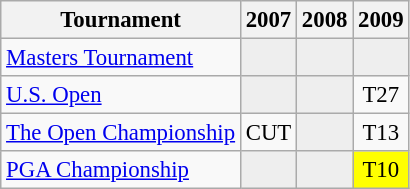<table class="wikitable" style="font-size:95%;text-align:center;">
<tr>
<th>Tournament</th>
<th>2007</th>
<th>2008</th>
<th>2009</th>
</tr>
<tr>
<td align=left><a href='#'>Masters Tournament</a></td>
<td style="background:#eeeeee;"></td>
<td style="background:#eeeeee;"></td>
<td style="background:#eeeeee;"></td>
</tr>
<tr>
<td align=left><a href='#'>U.S. Open</a></td>
<td style="background:#eeeeee;"></td>
<td style="background:#eeeeee;"></td>
<td>T27</td>
</tr>
<tr>
<td align=left><a href='#'>The Open Championship</a></td>
<td>CUT</td>
<td style="background:#eeeeee;"></td>
<td>T13</td>
</tr>
<tr>
<td align=left><a href='#'>PGA Championship</a></td>
<td style="background:#eeeeee;"></td>
<td style="background:#eeeeee;"></td>
<td style="background:yellow;">T10</td>
</tr>
</table>
